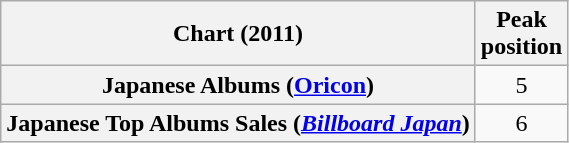<table class="wikitable sortable plainrowheaders" style="text-align:center">
<tr>
<th scope="col">Chart (2011)</th>
<th scope="col">Peak<br>position</th>
</tr>
<tr>
<th scope="row">Japanese Albums (<a href='#'>Oricon</a>)</th>
<td>5</td>
</tr>
<tr>
<th scope="row">Japanese Top Albums Sales (<em><a href='#'>Billboard Japan</a></em>)</th>
<td>6</td>
</tr>
</table>
